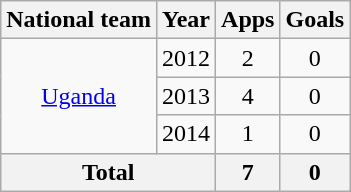<table class="wikitable" style="text-align:center">
<tr>
<th>National team</th>
<th>Year</th>
<th>Apps</th>
<th>Goals</th>
</tr>
<tr>
<td rowspan="3"><a href='#'>Uganda</a></td>
<td>2012</td>
<td>2</td>
<td>0</td>
</tr>
<tr>
<td>2013</td>
<td>4</td>
<td>0</td>
</tr>
<tr>
<td>2014</td>
<td>1</td>
<td>0</td>
</tr>
<tr>
<th colspan="2">Total</th>
<th>7</th>
<th>0</th>
</tr>
</table>
